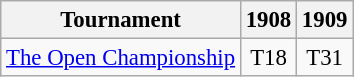<table class="wikitable" style="font-size:95%;text-align:center;">
<tr>
<th>Tournament</th>
<th>1908</th>
<th>1909</th>
</tr>
<tr>
<td align="left"><a href='#'>The Open Championship</a></td>
<td>T18</td>
<td>T31</td>
</tr>
</table>
